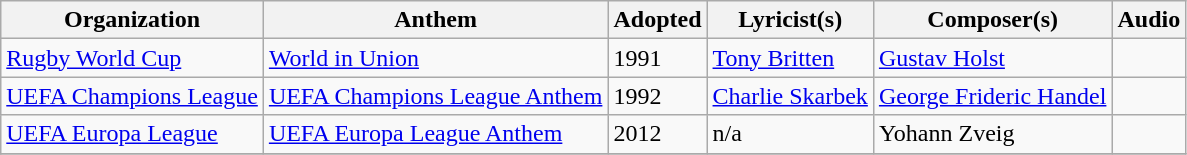<table class="wikitable sortable">
<tr>
<th scope=col>Organization</th>
<th scope=col>Anthem</th>
<th scope=col>Adopted</th>
<th scope=col>Lyricist(s)</th>
<th scope=col>Composer(s)</th>
<th scope=col>Audio</th>
</tr>
<tr>
<td><a href='#'>Rugby World Cup</a></td>
<td><a href='#'>World in Union</a></td>
<td>1991</td>
<td><a href='#'>Tony Britten</a></td>
<td><a href='#'>Gustav Holst</a></td>
<td></td>
</tr>
<tr>
<td><a href='#'>UEFA Champions League</a></td>
<td><a href='#'>UEFA Champions League Anthem</a></td>
<td>1992</td>
<td><a href='#'>Charlie Skarbek</a></td>
<td><a href='#'>George Frideric Handel</a></td>
<td></td>
</tr>
<tr>
<td><a href='#'>UEFA Europa League</a></td>
<td><a href='#'>UEFA Europa League Anthem</a></td>
<td>2012</td>
<td>n/a</td>
<td>Yohann Zveig</td>
<td></td>
</tr>
<tr>
</tr>
</table>
